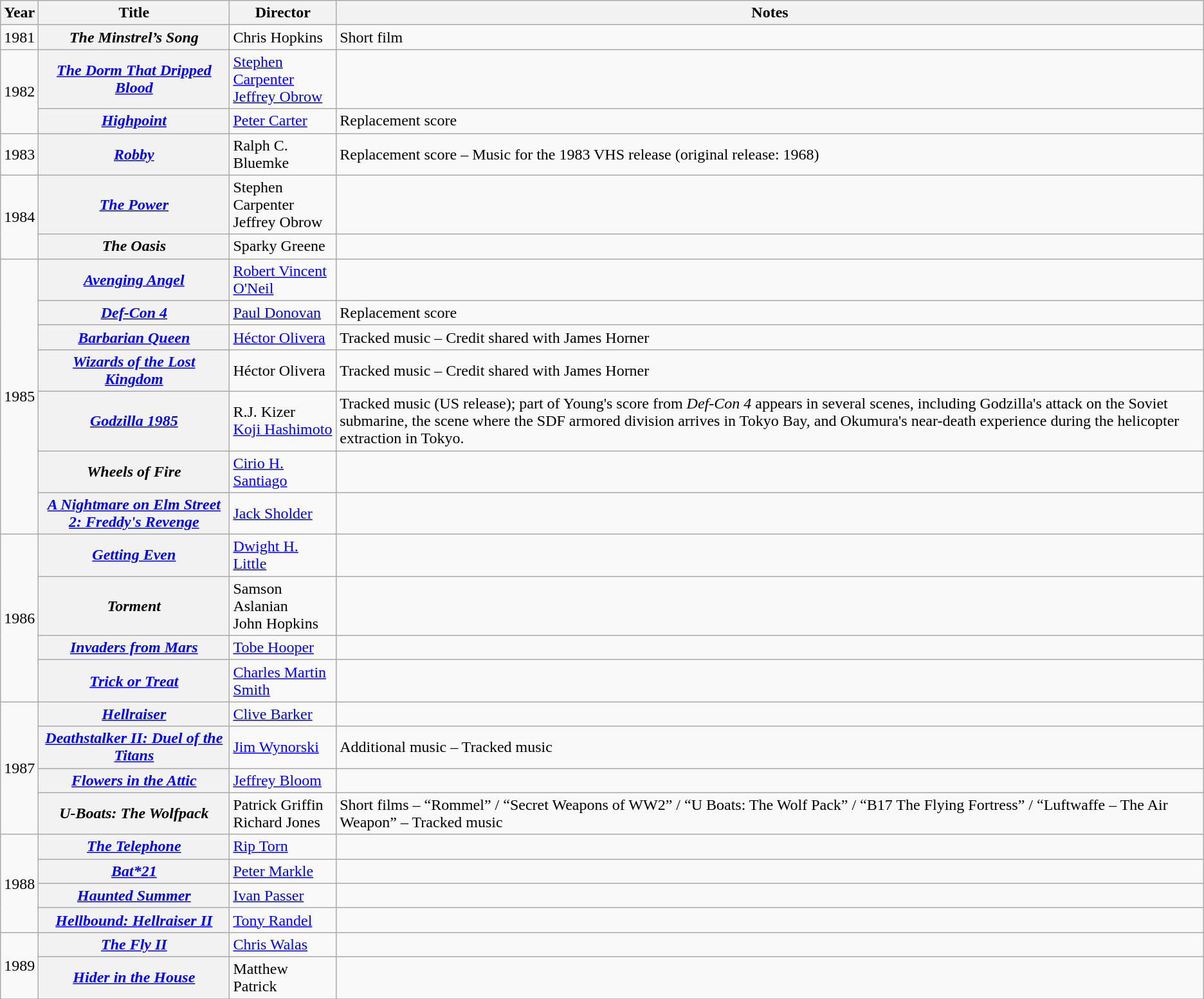<table class="wikitable sortable plainrowheaders">
<tr>
<th>Year</th>
<th>Title</th>
<th>Director</th>
<th>Notes</th>
</tr>
<tr>
<td rowspan="1">1981</td>
<th scope="row" style="text-align:center;"><em>The Minstrel’s Song</em></th>
<td>Chris Hopkins</td>
<td>Short film</td>
</tr>
<tr>
<td rowspan="2">1982</td>
<th scope="row" style="text-align:center;"><em><a href='#'>The Dorm That Dripped Blood</a></em></th>
<td><a href='#'>Stephen Carpenter</a><br><a href='#'>Jeffrey Obrow</a></td>
<td></td>
</tr>
<tr>
<th scope="row" style="text-align:center;"><em><a href='#'>Highpoint</a></em></th>
<td><a href='#'>Peter Carter</a></td>
<td>Replacement score</td>
</tr>
<tr>
<td rowspan="1">1983</td>
<th scope="row" style="text-align:center;"><em><a href='#'>Robby</a></em></th>
<td>Ralph C. Bluemke</td>
<td>Replacement score – Music for the 1983 VHS release (original release: 1968)</td>
</tr>
<tr>
<td rowspan="2">1984</td>
<th scope="row" style="text-align:center;"><em><a href='#'>The Power</a></em></th>
<td>Stephen Carpenter<br>Jeffrey Obrow</td>
<td></td>
</tr>
<tr>
<th scope="row" style="text-align:center;"><em>The Oasis</em></th>
<td>Sparky Greene</td>
<td></td>
</tr>
<tr>
<td rowspan="7">1985</td>
<th scope="row" style="text-align:center;"><em><a href='#'>Avenging Angel</a></em></th>
<td><a href='#'>Robert Vincent O'Neil</a></td>
<td></td>
</tr>
<tr>
<th scope="row" style="text-align:center;"><em><a href='#'>Def-Con 4</a></em></th>
<td><a href='#'>Paul Donovan</a></td>
<td>Replacement score</td>
</tr>
<tr>
<th scope="row" style="text-align:center;"><em><a href='#'>Barbarian Queen</a></em></th>
<td><a href='#'>Héctor Olivera</a></td>
<td>Tracked music – Credit shared with James Horner</td>
</tr>
<tr>
<th scope="row" style="text-align:center;"><em><a href='#'>Wizards of the Lost Kingdom</a></em></th>
<td>Héctor Olivera</td>
<td>Tracked music – Credit shared with James Horner</td>
</tr>
<tr>
<th scope="row" style="text-align:center;"><em><a href='#'>Godzilla 1985</a></em></th>
<td>R.J. Kizer<br> <a href='#'>Koji Hashimoto</a></td>
<td>Tracked music (US release); part of Young's score from <em>Def-Con 4</em> appears in several scenes, including Godzilla's attack on the Soviet submarine, the scene where the SDF armored division arrives in Tokyo Bay, and Okumura's near-death experience during the helicopter extraction in Tokyo.</td>
</tr>
<tr>
<th scope="row" style="text-align:center;"><em>Wheels of Fire</em></th>
<td><a href='#'>Cirio H. Santiago</a></td>
<td></td>
</tr>
<tr>
<th scope="row" style="text-align:center;"><em><a href='#'>A Nightmare on Elm Street 2: Freddy's Revenge</a></em></th>
<td><a href='#'>Jack Sholder</a></td>
<td></td>
</tr>
<tr>
<td rowspan="4">1986</td>
<th scope="row" style="text-align:center;"><em><a href='#'>Getting Even</a></em></th>
<td><a href='#'>Dwight H. Little</a></td>
<td></td>
</tr>
<tr>
<th scope="row" style="text-align:center;"><em>Torment</em></th>
<td>Samson Aslanian<br>John Hopkins</td>
<td></td>
</tr>
<tr>
<th scope="row" style="text-align:center;"><em><a href='#'>Invaders from Mars</a></em></th>
<td><a href='#'>Tobe Hooper</a></td>
<td></td>
</tr>
<tr>
<th scope="row" style="text-align:center;"><em><a href='#'>Trick or Treat</a></em></th>
<td><a href='#'>Charles Martin Smith</a></td>
<td></td>
</tr>
<tr>
<td rowspan="4">1987</td>
<th scope="row" style="text-align:center;"><em><a href='#'>Hellraiser</a></em></th>
<td><a href='#'>Clive Barker</a></td>
<td></td>
</tr>
<tr>
<th scope="row" style="text-align:center;"><em><a href='#'>Deathstalker II: Duel of the Titans</a></em></th>
<td><a href='#'>Jim Wynorski</a></td>
<td>Additional music – Tracked music</td>
</tr>
<tr>
<th scope="row" style="text-align:center;"><em><a href='#'>Flowers in the Attic</a></em></th>
<td><a href='#'>Jeffrey Bloom</a></td>
<td></td>
</tr>
<tr>
<th scope="row" style="text-align:center;"><em>U-Boats: The Wolfpack</em></th>
<td>Patrick Griffin<br>Richard Jones</td>
<td>Short films – “Rommel” / “Secret Weapons of WW2” / “U Boats: The Wolf Pack” / “B17 The Flying Fortress” / “Luftwaffe – The Air Weapon” – Tracked music</td>
</tr>
<tr>
<td rowspan="4">1988</td>
<th scope="row" style="text-align:center;"><em><a href='#'>The Telephone</a></em></th>
<td><a href='#'>Rip Torn</a></td>
<td></td>
</tr>
<tr>
<th scope="row" style="text-align:center;"><em><a href='#'>Bat*21</a></em></th>
<td><a href='#'>Peter Markle</a></td>
<td></td>
</tr>
<tr>
<th scope="row" style="text-align:center;"><em><a href='#'>Haunted Summer</a></em></th>
<td><a href='#'>Ivan Passer</a></td>
<td></td>
</tr>
<tr>
<th scope="row" style="text-align:center;"><em><a href='#'>Hellbound: Hellraiser II</a></em></th>
<td><a href='#'>Tony Randel</a></td>
<td></td>
</tr>
<tr>
<td rowspan="2">1989</td>
<th scope="row" style="text-align:center;"><em><a href='#'>The Fly II</a></em></th>
<td><a href='#'>Chris Walas</a></td>
<td></td>
</tr>
<tr>
<th scope="row" style="text-align:center;"><em><a href='#'>Hider in the House</a></em></th>
<td>Matthew Patrick</td>
<td></td>
</tr>
<tr>
</tr>
</table>
